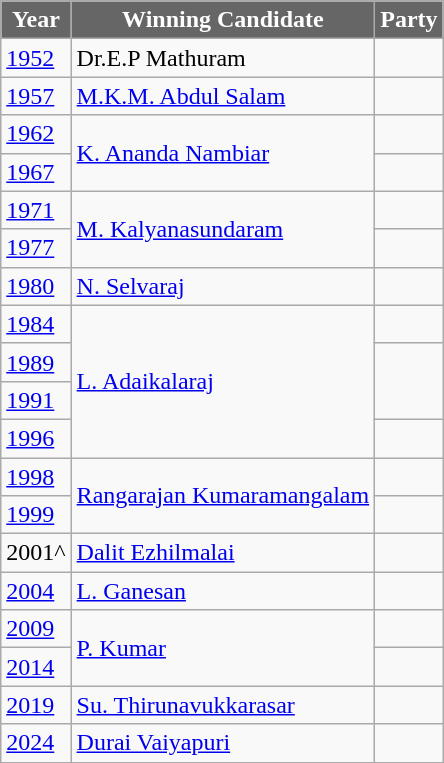<table class="wikitable sortable">
<tr>
<th style="background-color:#666666; color:white">Year</th>
<th style="background-color:#666666; color:white">Winning Candidate</th>
<th style="background-color:#666666; color:white" colspan=2>Party</th>
</tr>
<tr --->
<td><a href='#'>1952</a></td>
<td>Dr.E.P Mathuram</td>
<td></td>
</tr>
<tr --->
<td><a href='#'>1957</a></td>
<td><a href='#'>M.K.M. Abdul Salam</a></td>
<td></td>
</tr>
<tr --->
<td><a href='#'>1962</a></td>
<td rowspan=2><a href='#'>K. Ananda Nambiar</a></td>
<td></td>
</tr>
<tr --->
<td><a href='#'>1967</a></td>
<td></td>
</tr>
<tr --->
<td><a href='#'>1971</a></td>
<td rowspan=2><a href='#'>M. Kalyanasundaram</a></td>
<td></td>
</tr>
<tr --->
<td><a href='#'>1977</a></td>
</tr>
<tr --->
<td><a href='#'>1980</a></td>
<td><a href='#'>N. Selvaraj</a></td>
<td></td>
</tr>
<tr --->
<td><a href='#'>1984</a></td>
<td rowspan=4><a href='#'>L. Adaikalaraj</a></td>
<td></td>
</tr>
<tr --->
<td><a href='#'>1989</a></td>
</tr>
<tr --->
<td><a href='#'>1991</a></td>
</tr>
<tr --->
<td><a href='#'>1996</a></td>
<td></td>
</tr>
<tr --->
<td><a href='#'>1998</a></td>
<td rowspan=2><a href='#'>Rangarajan Kumaramangalam</a></td>
<td></td>
</tr>
<tr --->
<td><a href='#'>1999</a></td>
</tr>
<tr --->
<td>2001^</td>
<td><a href='#'>Dalit Ezhilmalai</a></td>
<td></td>
</tr>
<tr --->
<td><a href='#'>2004</a></td>
<td><a href='#'>L. Ganesan</a></td>
<td></td>
</tr>
<tr --->
<td><a href='#'>2009</a></td>
<td rowspan=2><a href='#'>P. Kumar</a></td>
<td></td>
</tr>
<tr --->
<td><a href='#'>2014</a></td>
</tr>
<tr --->
<td><a href='#'>2019</a></td>
<td><a href='#'>Su. Thirunavukkarasar</a></td>
<td></td>
</tr>
<tr>
<td><a href='#'>2024</a></td>
<td><a href='#'>Durai Vaiyapuri</a></td>
<td></td>
</tr>
</table>
